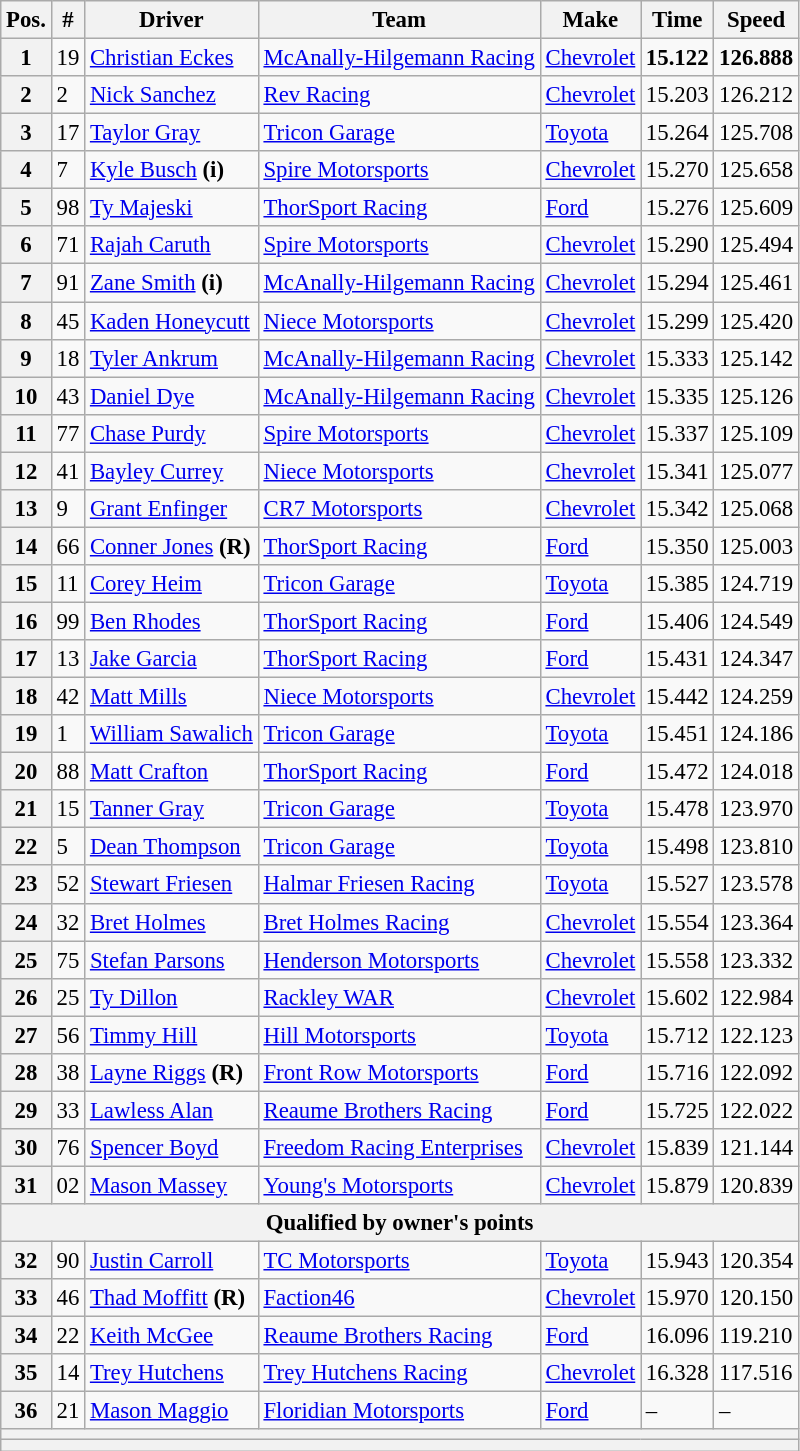<table class="wikitable" style="font-size:95%">
<tr>
<th>Pos.</th>
<th>#</th>
<th>Driver</th>
<th>Team</th>
<th>Make</th>
<th>Time</th>
<th>Speed</th>
</tr>
<tr>
<th>1</th>
<td>19</td>
<td><a href='#'>Christian Eckes</a></td>
<td><a href='#'>McAnally-Hilgemann Racing</a></td>
<td><a href='#'>Chevrolet</a></td>
<td><strong>15.122</strong></td>
<td><strong>126.888</strong></td>
</tr>
<tr>
<th>2</th>
<td>2</td>
<td><a href='#'>Nick Sanchez</a></td>
<td><a href='#'>Rev Racing</a></td>
<td><a href='#'>Chevrolet</a></td>
<td>15.203</td>
<td>126.212</td>
</tr>
<tr>
<th>3</th>
<td>17</td>
<td><a href='#'>Taylor Gray</a></td>
<td><a href='#'>Tricon Garage</a></td>
<td><a href='#'>Toyota</a></td>
<td>15.264</td>
<td>125.708</td>
</tr>
<tr>
<th>4</th>
<td>7</td>
<td><a href='#'>Kyle Busch</a> <strong>(i)</strong></td>
<td><a href='#'>Spire Motorsports</a></td>
<td><a href='#'>Chevrolet</a></td>
<td>15.270</td>
<td>125.658</td>
</tr>
<tr>
<th>5</th>
<td>98</td>
<td><a href='#'>Ty Majeski</a></td>
<td><a href='#'>ThorSport Racing</a></td>
<td><a href='#'>Ford</a></td>
<td>15.276</td>
<td>125.609</td>
</tr>
<tr>
<th>6</th>
<td>71</td>
<td><a href='#'>Rajah Caruth</a></td>
<td><a href='#'>Spire Motorsports</a></td>
<td><a href='#'>Chevrolet</a></td>
<td>15.290</td>
<td>125.494</td>
</tr>
<tr>
<th>7</th>
<td>91</td>
<td><a href='#'>Zane Smith</a> <strong>(i)</strong></td>
<td><a href='#'>McAnally-Hilgemann Racing</a></td>
<td><a href='#'>Chevrolet</a></td>
<td>15.294</td>
<td>125.461</td>
</tr>
<tr>
<th>8</th>
<td>45</td>
<td><a href='#'>Kaden Honeycutt</a></td>
<td><a href='#'>Niece Motorsports</a></td>
<td><a href='#'>Chevrolet</a></td>
<td>15.299</td>
<td>125.420</td>
</tr>
<tr>
<th>9</th>
<td>18</td>
<td><a href='#'>Tyler Ankrum</a></td>
<td><a href='#'>McAnally-Hilgemann Racing</a></td>
<td><a href='#'>Chevrolet</a></td>
<td>15.333</td>
<td>125.142</td>
</tr>
<tr>
<th>10</th>
<td>43</td>
<td><a href='#'>Daniel Dye</a></td>
<td><a href='#'>McAnally-Hilgemann Racing</a></td>
<td><a href='#'>Chevrolet</a></td>
<td>15.335</td>
<td>125.126</td>
</tr>
<tr>
<th>11</th>
<td>77</td>
<td><a href='#'>Chase Purdy</a></td>
<td><a href='#'>Spire Motorsports</a></td>
<td><a href='#'>Chevrolet</a></td>
<td>15.337</td>
<td>125.109</td>
</tr>
<tr>
<th>12</th>
<td>41</td>
<td><a href='#'>Bayley Currey</a></td>
<td><a href='#'>Niece Motorsports</a></td>
<td><a href='#'>Chevrolet</a></td>
<td>15.341</td>
<td>125.077</td>
</tr>
<tr>
<th>13</th>
<td>9</td>
<td><a href='#'>Grant Enfinger</a></td>
<td><a href='#'>CR7 Motorsports</a></td>
<td><a href='#'>Chevrolet</a></td>
<td>15.342</td>
<td>125.068</td>
</tr>
<tr>
<th>14</th>
<td>66</td>
<td><a href='#'>Conner Jones</a> <strong>(R)</strong></td>
<td><a href='#'>ThorSport Racing</a></td>
<td><a href='#'>Ford</a></td>
<td>15.350</td>
<td>125.003</td>
</tr>
<tr>
<th>15</th>
<td>11</td>
<td><a href='#'>Corey Heim</a></td>
<td><a href='#'>Tricon Garage</a></td>
<td><a href='#'>Toyota</a></td>
<td>15.385</td>
<td>124.719</td>
</tr>
<tr>
<th>16</th>
<td>99</td>
<td><a href='#'>Ben Rhodes</a></td>
<td><a href='#'>ThorSport Racing</a></td>
<td><a href='#'>Ford</a></td>
<td>15.406</td>
<td>124.549</td>
</tr>
<tr>
<th>17</th>
<td>13</td>
<td><a href='#'>Jake Garcia</a></td>
<td><a href='#'>ThorSport Racing</a></td>
<td><a href='#'>Ford</a></td>
<td>15.431</td>
<td>124.347</td>
</tr>
<tr>
<th>18</th>
<td>42</td>
<td><a href='#'>Matt Mills</a></td>
<td><a href='#'>Niece Motorsports</a></td>
<td><a href='#'>Chevrolet</a></td>
<td>15.442</td>
<td>124.259</td>
</tr>
<tr>
<th>19</th>
<td>1</td>
<td><a href='#'>William Sawalich</a></td>
<td><a href='#'>Tricon Garage</a></td>
<td><a href='#'>Toyota</a></td>
<td>15.451</td>
<td>124.186</td>
</tr>
<tr>
<th>20</th>
<td>88</td>
<td><a href='#'>Matt Crafton</a></td>
<td><a href='#'>ThorSport Racing</a></td>
<td><a href='#'>Ford</a></td>
<td>15.472</td>
<td>124.018</td>
</tr>
<tr>
<th>21</th>
<td>15</td>
<td><a href='#'>Tanner Gray</a></td>
<td><a href='#'>Tricon Garage</a></td>
<td><a href='#'>Toyota</a></td>
<td>15.478</td>
<td>123.970</td>
</tr>
<tr>
<th>22</th>
<td>5</td>
<td><a href='#'>Dean Thompson</a></td>
<td><a href='#'>Tricon Garage</a></td>
<td><a href='#'>Toyota</a></td>
<td>15.498</td>
<td>123.810</td>
</tr>
<tr>
<th>23</th>
<td>52</td>
<td><a href='#'>Stewart Friesen</a></td>
<td><a href='#'>Halmar Friesen Racing</a></td>
<td><a href='#'>Toyota</a></td>
<td>15.527</td>
<td>123.578</td>
</tr>
<tr>
<th>24</th>
<td>32</td>
<td><a href='#'>Bret Holmes</a></td>
<td><a href='#'>Bret Holmes Racing</a></td>
<td><a href='#'>Chevrolet</a></td>
<td>15.554</td>
<td>123.364</td>
</tr>
<tr>
<th>25</th>
<td>75</td>
<td><a href='#'>Stefan Parsons</a></td>
<td><a href='#'>Henderson Motorsports</a></td>
<td><a href='#'>Chevrolet</a></td>
<td>15.558</td>
<td>123.332</td>
</tr>
<tr>
<th>26</th>
<td>25</td>
<td><a href='#'>Ty Dillon</a></td>
<td><a href='#'>Rackley WAR</a></td>
<td><a href='#'>Chevrolet</a></td>
<td>15.602</td>
<td>122.984</td>
</tr>
<tr>
<th>27</th>
<td>56</td>
<td><a href='#'>Timmy Hill</a></td>
<td><a href='#'>Hill Motorsports</a></td>
<td><a href='#'>Toyota</a></td>
<td>15.712</td>
<td>122.123</td>
</tr>
<tr>
<th>28</th>
<td>38</td>
<td><a href='#'>Layne Riggs</a> <strong>(R)</strong></td>
<td><a href='#'>Front Row Motorsports</a></td>
<td><a href='#'>Ford</a></td>
<td>15.716</td>
<td>122.092</td>
</tr>
<tr>
<th>29</th>
<td>33</td>
<td><a href='#'>Lawless Alan</a></td>
<td><a href='#'>Reaume Brothers Racing</a></td>
<td><a href='#'>Ford</a></td>
<td>15.725</td>
<td>122.022</td>
</tr>
<tr>
<th>30</th>
<td>76</td>
<td><a href='#'>Spencer Boyd</a></td>
<td><a href='#'>Freedom Racing Enterprises</a></td>
<td><a href='#'>Chevrolet</a></td>
<td>15.839</td>
<td>121.144</td>
</tr>
<tr>
<th>31</th>
<td>02</td>
<td><a href='#'>Mason Massey</a></td>
<td><a href='#'>Young's Motorsports</a></td>
<td><a href='#'>Chevrolet</a></td>
<td>15.879</td>
<td>120.839</td>
</tr>
<tr>
<th colspan="7">Qualified by owner's points</th>
</tr>
<tr>
<th>32</th>
<td>90</td>
<td><a href='#'>Justin Carroll</a></td>
<td><a href='#'>TC Motorsports</a></td>
<td><a href='#'>Toyota</a></td>
<td>15.943</td>
<td>120.354</td>
</tr>
<tr>
<th>33</th>
<td>46</td>
<td><a href='#'>Thad Moffitt</a> <strong>(R)</strong></td>
<td><a href='#'>Faction46</a></td>
<td><a href='#'>Chevrolet</a></td>
<td>15.970</td>
<td>120.150</td>
</tr>
<tr>
<th>34</th>
<td>22</td>
<td><a href='#'>Keith McGee</a></td>
<td><a href='#'>Reaume Brothers Racing</a></td>
<td><a href='#'>Ford</a></td>
<td>16.096</td>
<td>119.210</td>
</tr>
<tr>
<th>35</th>
<td>14</td>
<td><a href='#'>Trey Hutchens</a></td>
<td><a href='#'>Trey Hutchens Racing</a></td>
<td><a href='#'>Chevrolet</a></td>
<td>16.328</td>
<td>117.516</td>
</tr>
<tr>
<th>36</th>
<td>21</td>
<td><a href='#'>Mason Maggio</a></td>
<td><a href='#'>Floridian Motorsports</a></td>
<td><a href='#'>Ford</a></td>
<td>–</td>
<td>–</td>
</tr>
<tr>
<th colspan="7"></th>
</tr>
<tr>
<th colspan="7"></th>
</tr>
</table>
